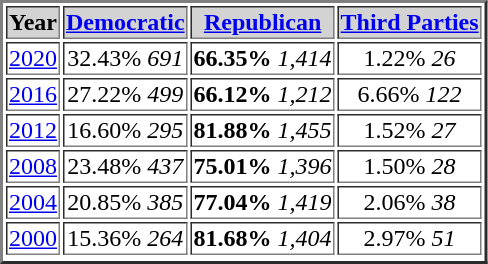<table border = "2">
<tr style="background:lightgrey;">
<th>Year</th>
<th><a href='#'>Democratic</a></th>
<th><a href='#'>Republican</a></th>
<th><a href='#'>Third Parties</a></th>
</tr>
<tr>
<td align="center" ><a href='#'>2020</a></td>
<td align="center" >32.43% <em>691</em></td>
<td align="center" ><strong>66.35%</strong> <em>1,414</em></td>
<td align="center" >1.22% <em>26</em></td>
</tr>
<tr>
<td align="center" ><a href='#'>2016</a></td>
<td align="center" >27.22% <em>499</em></td>
<td align="center" ><strong>66.12%</strong> <em>1,212</em></td>
<td align="center" >6.66% <em>122</em></td>
</tr>
<tr>
<td align="center" ><a href='#'>2012</a></td>
<td align="center" >16.60% <em>295</em></td>
<td align="center" ><strong>81.88%</strong> <em>1,455</em></td>
<td align="center" >1.52% <em>27</em></td>
</tr>
<tr>
<td align="center" ><a href='#'>2008</a></td>
<td align="center" >23.48% <em>437</em></td>
<td align="center" ><strong>75.01%</strong> <em>1,396</em></td>
<td align="center" >1.50% <em>28</em></td>
</tr>
<tr>
<td align="center" ><a href='#'>2004</a></td>
<td align="center" >20.85% <em>385</em></td>
<td align="center" ><strong>77.04%</strong> <em>1,419</em></td>
<td align="center" >2.06% <em>38</em></td>
</tr>
<tr>
<td align="center" ><a href='#'>2000</a></td>
<td align="center" >15.36% <em>264</em></td>
<td align="center" ><strong>81.68%</strong> <em>1,404</em></td>
<td align="center" >2.97% <em>51</em></td>
</tr>
<tr>
</tr>
</table>
